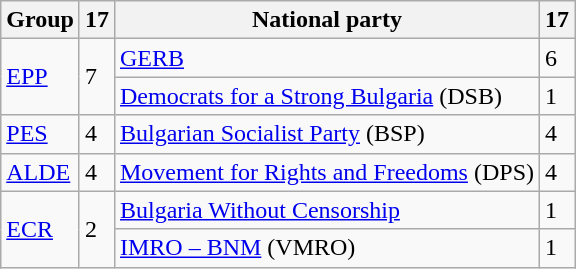<table class="wikitable" style="text-align:left;">
<tr>
<th>Group</th>
<th>17</th>
<th>National party</th>
<th>17</th>
</tr>
<tr>
<td rowspan=2><a href='#'>EPP</a></td>
<td rowspan=2>7</td>
<td><a href='#'>GERB</a></td>
<td>6</td>
</tr>
<tr>
<td><a href='#'>Democrats for a Strong Bulgaria</a> (DSB)</td>
<td>1</td>
</tr>
<tr>
<td><a href='#'>PES</a></td>
<td>4</td>
<td><a href='#'>Bulgarian Socialist Party</a> (BSP)</td>
<td>4</td>
</tr>
<tr>
<td><a href='#'>ALDE</a></td>
<td>4</td>
<td><a href='#'>Movement for Rights and Freedoms</a> (DPS)</td>
<td>4</td>
</tr>
<tr>
<td rowspan=2><a href='#'>ECR</a></td>
<td rowspan=2>2</td>
<td><a href='#'>Bulgaria Without Censorship</a></td>
<td>1</td>
</tr>
<tr>
<td><a href='#'>IMRO – BNM</a> (VMRO)</td>
<td>1</td>
</tr>
</table>
